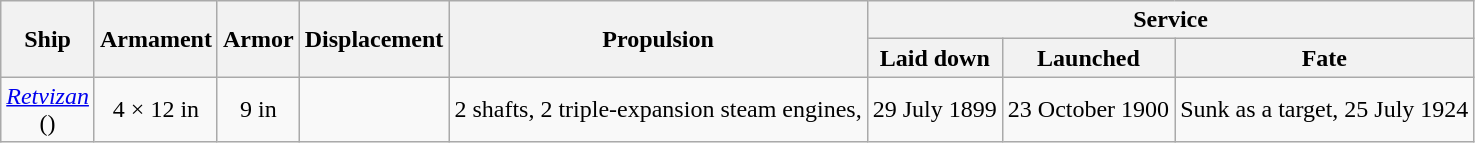<table class="wikitable">
<tr valign="center">
<th align= center rowspan=2>Ship</th>
<th align= center rowspan=2>Armament</th>
<th align= center rowspan=2>Armor</th>
<th align= center rowspan=2>Displacement</th>
<th align= center rowspan=2>Propulsion</th>
<th align= center colspan=3>Service</th>
</tr>
<tr valign="top">
<th align= center>Laid down</th>
<th align= center>Launched</th>
<th align= center>Fate</th>
</tr>
<tr valign="center">
<td align= center><em><a href='#'>Retvizan</a></em><br>()</td>
<td align= center>4 × 12 in</td>
<td align= center>9 in</td>
<td align= center></td>
<td align= center>2 shafts, 2 triple-expansion steam engines, </td>
<td align= center>29 July 1899</td>
<td align= center>23 October 1900</td>
<td align= center>Sunk as a target, 25 July 1924</td>
</tr>
</table>
